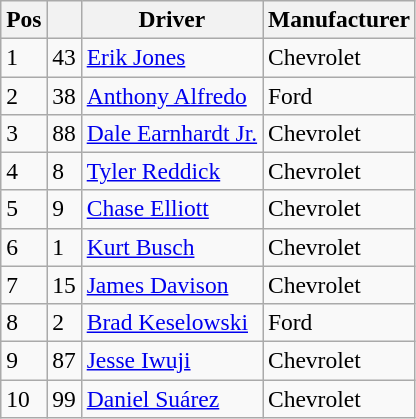<table class="wikitable" style="font-size:98%">
<tr>
<th>Pos</th>
<th></th>
<th>Driver</th>
<th>Manufacturer</th>
</tr>
<tr>
<td>1</td>
<td>43</td>
<td><a href='#'>Erik Jones</a></td>
<td>Chevrolet</td>
</tr>
<tr>
<td>2</td>
<td>38</td>
<td><a href='#'>Anthony Alfredo</a></td>
<td>Ford</td>
</tr>
<tr>
<td>3</td>
<td>88</td>
<td><a href='#'>Dale Earnhardt Jr.</a></td>
<td>Chevrolet</td>
</tr>
<tr>
<td>4</td>
<td>8</td>
<td><a href='#'>Tyler Reddick</a></td>
<td>Chevrolet</td>
</tr>
<tr>
<td>5</td>
<td>9</td>
<td><a href='#'>Chase Elliott</a></td>
<td>Chevrolet</td>
</tr>
<tr>
<td>6</td>
<td>1</td>
<td><a href='#'>Kurt Busch</a></td>
<td>Chevrolet</td>
</tr>
<tr>
<td>7</td>
<td>15</td>
<td><a href='#'>James Davison</a></td>
<td>Chevrolet</td>
</tr>
<tr>
<td>8</td>
<td>2</td>
<td><a href='#'>Brad Keselowski</a></td>
<td>Ford</td>
</tr>
<tr>
<td>9</td>
<td>87</td>
<td><a href='#'>Jesse Iwuji</a></td>
<td>Chevrolet</td>
</tr>
<tr>
<td>10</td>
<td>99</td>
<td><a href='#'>Daniel Suárez</a></td>
<td>Chevrolet</td>
</tr>
</table>
